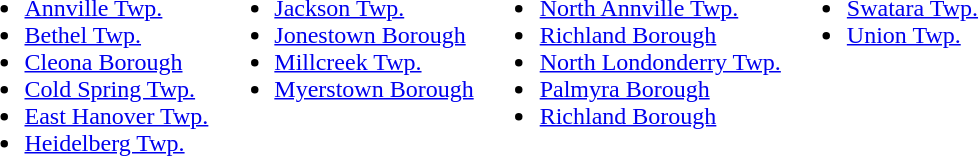<table>
<tr valign=top>
<td><br><ul><li><a href='#'>Annville Twp.</a></li><li><a href='#'>Bethel Twp.</a></li><li><a href='#'>Cleona Borough</a></li><li><a href='#'>Cold Spring Twp.</a></li><li><a href='#'>East Hanover Twp.</a></li><li><a href='#'>Heidelberg Twp.</a></li></ul></td>
<td><br><ul><li><a href='#'>Jackson Twp.</a></li><li><a href='#'>Jonestown Borough</a></li><li><a href='#'>Millcreek Twp.</a></li><li><a href='#'>Myerstown Borough</a></li></ul></td>
<td><br><ul><li><a href='#'>North Annville Twp.</a></li><li><a href='#'>Richland Borough</a></li><li><a href='#'>North Londonderry Twp.</a></li><li><a href='#'>Palmyra Borough</a></li><li><a href='#'>Richland Borough</a></li></ul></td>
<td><br><ul><li><a href='#'>Swatara Twp.</a></li><li><a href='#'>Union Twp.</a></li></ul></td>
</tr>
</table>
